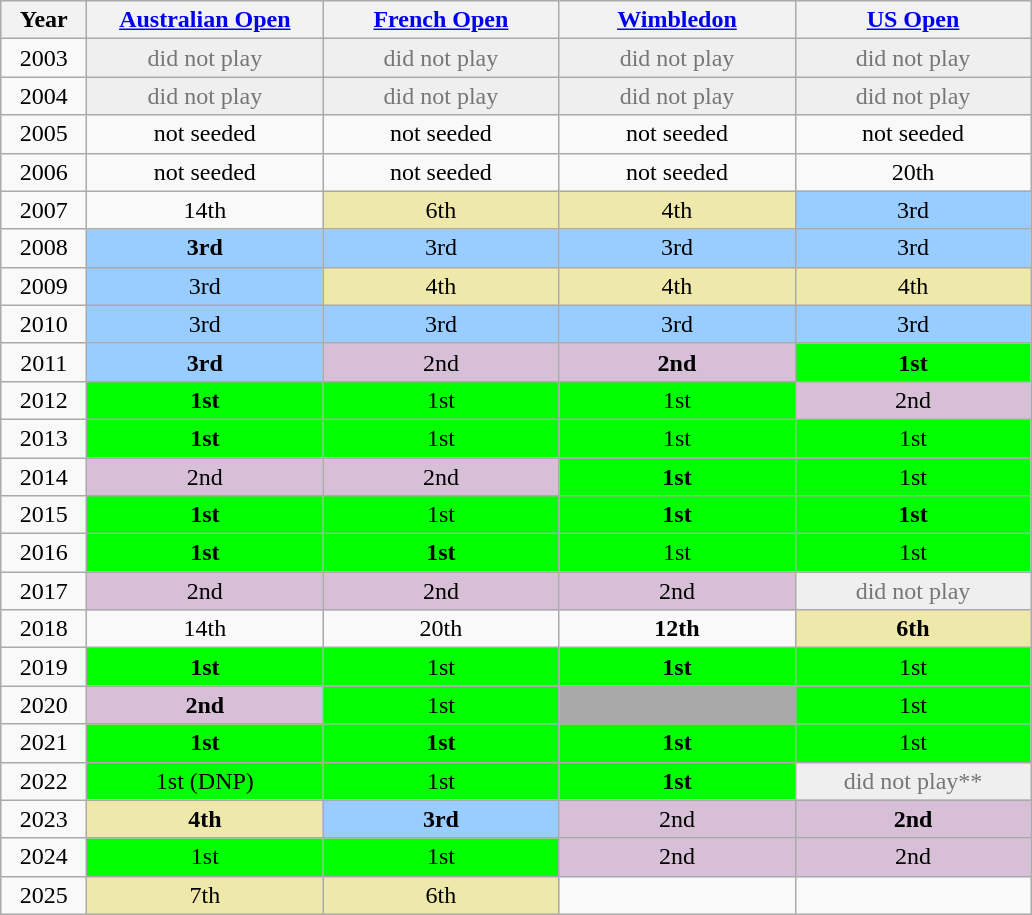<table class=wikitable style=text-align:center>
<tr>
<th width=50>Year</th>
<th width=150><a href='#'>Australian Open</a></th>
<th width=150><a href='#'>French Open</a></th>
<th width=150><a href='#'>Wimbledon</a></th>
<th width=150><a href='#'>US Open</a></th>
</tr>
<tr>
<td>2003</td>
<td style="color:#767676; background:#efefef">did not play</td>
<td style="color:#767676; background:#efefef">did not play</td>
<td style="color:#767676; background:#efefef">did not play</td>
<td style="color:#767676; background:#efefef">did not play</td>
</tr>
<tr>
<td>2004</td>
<td style="color:#767676; background:#efefef">did not play</td>
<td style="color:#767676; background:#efefef">did not play</td>
<td style="color:#767676; background:#efefef">did not play</td>
<td style="color:#767676; background:#efefef">did not play</td>
</tr>
<tr>
<td>2005</td>
<td>not seeded</td>
<td>not seeded</td>
<td>not seeded</td>
<td>not seeded</td>
</tr>
<tr>
<td>2006</td>
<td>not seeded</td>
<td>not seeded</td>
<td>not seeded</td>
<td>20th</td>
</tr>
<tr>
<td>2007</td>
<td>14th</td>
<td bgcolor=eee8aa>6th</td>
<td bgcolor=eee8aa>4th</td>
<td bgcolor=99ccff>3rd</td>
</tr>
<tr>
<td>2008</td>
<td bgcolor=99ccff><strong>3rd</strong></td>
<td bgcolor=99ccff>3rd</td>
<td bgcolor=99ccff>3rd</td>
<td bgcolor=99ccff>3rd</td>
</tr>
<tr>
<td>2009</td>
<td bgcolor=99ccff>3rd</td>
<td bgcolor=eee8aa>4th</td>
<td bgcolor=eee8aa>4th</td>
<td bgcolor=eee8aa>4th</td>
</tr>
<tr>
<td>2010</td>
<td bgcolor=99ccff>3rd</td>
<td bgcolor=99ccff>3rd</td>
<td bgcolor=99ccff>3rd</td>
<td bgcolor=99ccff>3rd</td>
</tr>
<tr>
<td>2011</td>
<td bgcolor=99ccff><strong>3rd</strong></td>
<td bgcolor=thistle>2nd</td>
<td bgcolor=thistle><strong>2nd</strong></td>
<td bgcolor=lime><strong>1st</strong></td>
</tr>
<tr>
<td>2012</td>
<td bgcolor=lime><strong>1st</strong></td>
<td bgcolor=lime>1st</td>
<td bgcolor=lime>1st</td>
<td bgcolor=thistle>2nd</td>
</tr>
<tr>
<td>2013</td>
<td bgcolor=lime><strong>1st</strong></td>
<td bgcolor=lime>1st</td>
<td bgcolor=lime>1st</td>
<td bgcolor=lime>1st</td>
</tr>
<tr>
<td>2014</td>
<td bgcolor=thistle>2nd</td>
<td bgcolor=thistle>2nd</td>
<td bgcolor=lime><strong>1st</strong></td>
<td bgcolor=lime>1st</td>
</tr>
<tr>
<td>2015</td>
<td bgcolor=lime><strong>1st</strong></td>
<td bgcolor=lime>1st</td>
<td bgcolor=lime><strong>1st</strong></td>
<td bgcolor=lime><strong>1st</strong></td>
</tr>
<tr>
<td>2016</td>
<td bgcolor=lime><strong>1st</strong></td>
<td bgcolor=lime><strong>1st</strong></td>
<td bgcolor=lime>1st</td>
<td bgcolor=lime>1st</td>
</tr>
<tr>
<td>2017</td>
<td bgcolor=thistle>2nd</td>
<td bgcolor=thistle>2nd</td>
<td bgcolor=thistle>2nd</td>
<td style="color:#767676; background:#efefef">did not play</td>
</tr>
<tr>
<td>2018</td>
<td>14th</td>
<td>20th</td>
<td><strong>12th</strong></td>
<td bgcolor=eee8aa><strong>6th</strong></td>
</tr>
<tr>
<td>2019</td>
<td bgcolor=lime><strong>1st</strong></td>
<td bgcolor=lime>1st</td>
<td bgcolor=lime><strong>1st</strong></td>
<td bgcolor=lime>1st</td>
</tr>
<tr>
<td>2020</td>
<td bgcolor=thistle><strong>2nd</strong></td>
<td bgcolor=lime>1st</td>
<td bgcolor="darkgray"></td>
<td bgcolor=lime>1st</td>
</tr>
<tr>
<td>2021</td>
<td bgcolor=lime><strong>1st</strong></td>
<td bgcolor=lime><strong>1st</strong></td>
<td bgcolor=lime><strong>1st</strong></td>
<td bgcolor=lime>1st</td>
</tr>
<tr>
<td>2022</td>
<td bgcolor=lime>1st (DNP)</td>
<td bgcolor=lime>1st</td>
<td bgcolor=lime><strong>1st</strong></td>
<td style="color:#767676; background:#efefef">did not play**</td>
</tr>
<tr>
<td>2023</td>
<td bgcolor=eee8aa><strong>4th</strong></td>
<td bgcolor=99ccff><strong>3rd</strong></td>
<td bgcolor=thistle>2nd</td>
<td bgcolor=thistle><strong>2nd</strong></td>
</tr>
<tr>
<td>2024</td>
<td bgcolor=lime>1st</td>
<td bgcolor=lime>1st</td>
<td bgcolor=thistle>2nd</td>
<td bgcolor=thistle>2nd</td>
</tr>
<tr>
<td>2025</td>
<td bgcolor=eee8aa>7th</td>
<td bgcolor=eee8aa>6th</td>
<td></td>
<td></td>
</tr>
</table>
